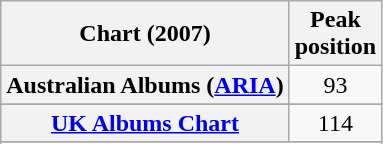<table class="wikitable sortable plainrowheaders" style="text-align:center">
<tr>
<th scope="col">Chart (2007)</th>
<th scope="col">Peak<br> position</th>
</tr>
<tr>
<th scope="row">Australian Albums (<a href='#'>ARIA</a>)</th>
<td>93</td>
</tr>
<tr>
</tr>
<tr>
<th scope="row"><a href='#'>UK Albums Chart</a></th>
<td>114</td>
</tr>
<tr>
</tr>
<tr>
</tr>
<tr>
</tr>
<tr>
</tr>
</table>
